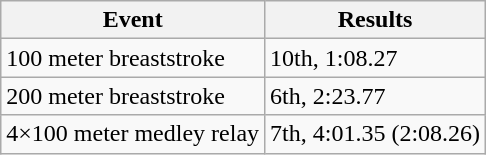<table class="wikitable">
<tr>
<th>Event</th>
<th>Results</th>
</tr>
<tr>
<td>100 meter breaststroke</td>
<td>10th, 1:08.27</td>
</tr>
<tr>
<td>200 meter breaststroke</td>
<td>6th, 2:23.77</td>
</tr>
<tr>
<td>4×100 meter medley relay</td>
<td>7th, 4:01.35 (2:08.26)</td>
</tr>
</table>
